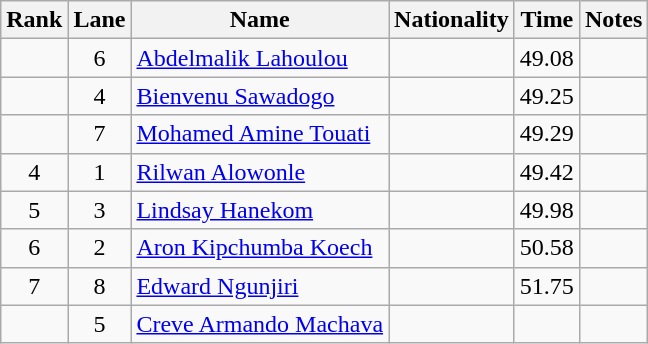<table class="wikitable sortable" style="text-align:center">
<tr>
<th>Rank</th>
<th>Lane</th>
<th>Name</th>
<th>Nationality</th>
<th>Time</th>
<th>Notes</th>
</tr>
<tr>
<td></td>
<td>6</td>
<td align=left><a href='#'>Abdelmalik Lahoulou</a></td>
<td align=left></td>
<td>49.08</td>
<td></td>
</tr>
<tr>
<td></td>
<td>4</td>
<td align=left><a href='#'>Bienvenu Sawadogo</a></td>
<td align=left></td>
<td>49.25</td>
<td></td>
</tr>
<tr>
<td></td>
<td>7</td>
<td align=left><a href='#'>Mohamed Amine Touati</a></td>
<td align=left></td>
<td>49.29</td>
<td></td>
</tr>
<tr>
<td>4</td>
<td>1</td>
<td align=left><a href='#'>Rilwan Alowonle</a></td>
<td align=left></td>
<td>49.42</td>
<td></td>
</tr>
<tr>
<td>5</td>
<td>3</td>
<td align=left><a href='#'>Lindsay Hanekom</a></td>
<td align=left></td>
<td>49.98</td>
<td></td>
</tr>
<tr>
<td>6</td>
<td>2</td>
<td align=left><a href='#'>Aron Kipchumba Koech</a></td>
<td align=left></td>
<td>50.58</td>
<td></td>
</tr>
<tr>
<td>7</td>
<td>8</td>
<td align=left><a href='#'>Edward Ngunjiri</a></td>
<td align=left></td>
<td>51.75</td>
<td></td>
</tr>
<tr>
<td></td>
<td>5</td>
<td align=left><a href='#'>Creve Armando Machava</a></td>
<td align=left></td>
<td></td>
<td></td>
</tr>
</table>
